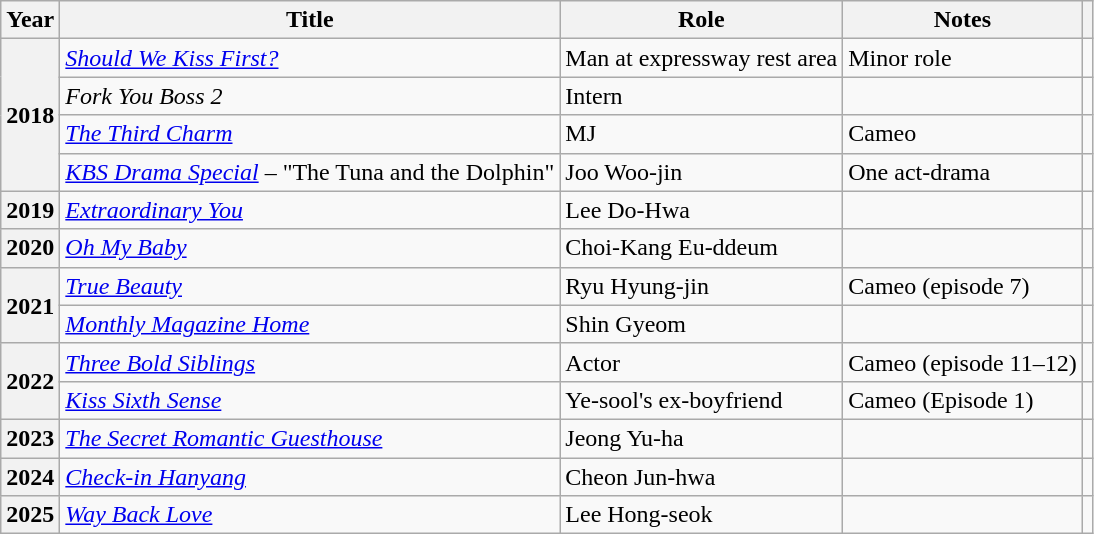<table class="wikitable sortable plainrowheaders">
<tr>
<th scope="col">Year</th>
<th scope="col">Title</th>
<th scope="col">Role</th>
<th scope="col">Notes</th>
<th scope="col" class="unsortable"></th>
</tr>
<tr>
<th rowspan="4" scope="row">2018</th>
<td><em><a href='#'>Should We Kiss First? </a></em></td>
<td>Man at expressway rest area</td>
<td>Minor role</td>
<td></td>
</tr>
<tr>
<td><em>Fork You Boss 2</em></td>
<td>Intern</td>
<td></td>
<td></td>
</tr>
<tr>
<td><em><a href='#'>The Third Charm</a></em></td>
<td>MJ</td>
<td>Cameo</td>
<td></td>
</tr>
<tr>
<td><em><a href='#'>KBS Drama Special</a></em> – "The Tuna and the Dolphin"</td>
<td>Joo Woo-jin</td>
<td>One act-drama</td>
<td></td>
</tr>
<tr>
<th scope="row">2019</th>
<td><em><a href='#'>Extraordinary You</a></em></td>
<td>Lee Do-Hwa</td>
<td></td>
<td></td>
</tr>
<tr>
<th scope="row">2020</th>
<td><em><a href='#'>Oh My Baby</a></em></td>
<td>Choi-Kang Eu-ddeum</td>
<td></td>
<td></td>
</tr>
<tr>
<th rowspan="2" scope="row">2021</th>
<td><em><a href='#'>True Beauty</a></em></td>
<td>Ryu Hyung-jin</td>
<td>Cameo (episode 7)</td>
<td></td>
</tr>
<tr>
<td><em><a href='#'>Monthly Magazine Home</a></em></td>
<td>Shin Gyeom</td>
<td></td>
<td></td>
</tr>
<tr>
<th scope="row" rowspan="2">2022</th>
<td><em><a href='#'>Three Bold Siblings</a></em></td>
<td>Actor</td>
<td>Cameo (episode 11–12)</td>
<td></td>
</tr>
<tr>
<td><em><a href='#'>Kiss Sixth Sense</a></em></td>
<td>Ye-sool's ex-boyfriend</td>
<td>Cameo (Episode 1)</td>
<td></td>
</tr>
<tr>
<th scope="row">2023</th>
<td><em><a href='#'>The Secret Romantic Guesthouse</a></em></td>
<td>Jeong Yu-ha</td>
<td></td>
<td></td>
</tr>
<tr>
<th scope="row">2024</th>
<td><em><a href='#'>Check-in Hanyang</a></em></td>
<td>Cheon Jun-hwa</td>
<td></td>
<td></td>
</tr>
<tr>
<th scope="row">2025</th>
<td><em><a href='#'>Way Back Love</a></em></td>
<td>Lee Hong-seok</td>
<td></td>
<td></td>
</tr>
</table>
